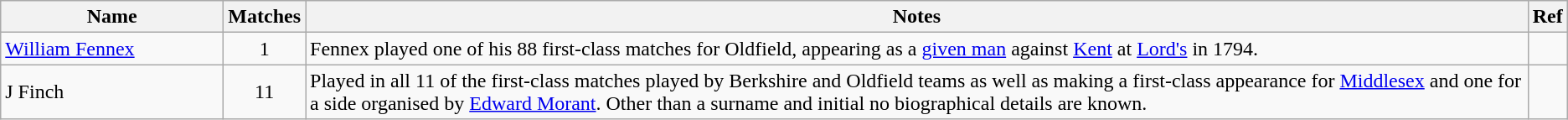<table class="wikitable">
<tr>
<th style="width:170px">Name</th>
<th>Matches</th>
<th>Notes</th>
<th>Ref</th>
</tr>
<tr>
<td><a href='#'>William Fennex</a></td>
<td align=center>1</td>
<td>Fennex played one of his 88 first-class matches for Oldfield, appearing as a <a href='#'>given man</a> against <a href='#'>Kent</a> at <a href='#'>Lord's</a> in 1794.</td>
<td></td>
</tr>
<tr>
<td>J Finch</td>
<td align=center>11</td>
<td>Played in all 11 of the first-class matches played by Berkshire and Oldfield teams as well as making a first-class appearance for <a href='#'>Middlesex</a> and one for a side organised by <a href='#'>Edward Morant</a>. Other than a surname and initial no biographical details are known.</td>
<td></td>
</tr>
</table>
